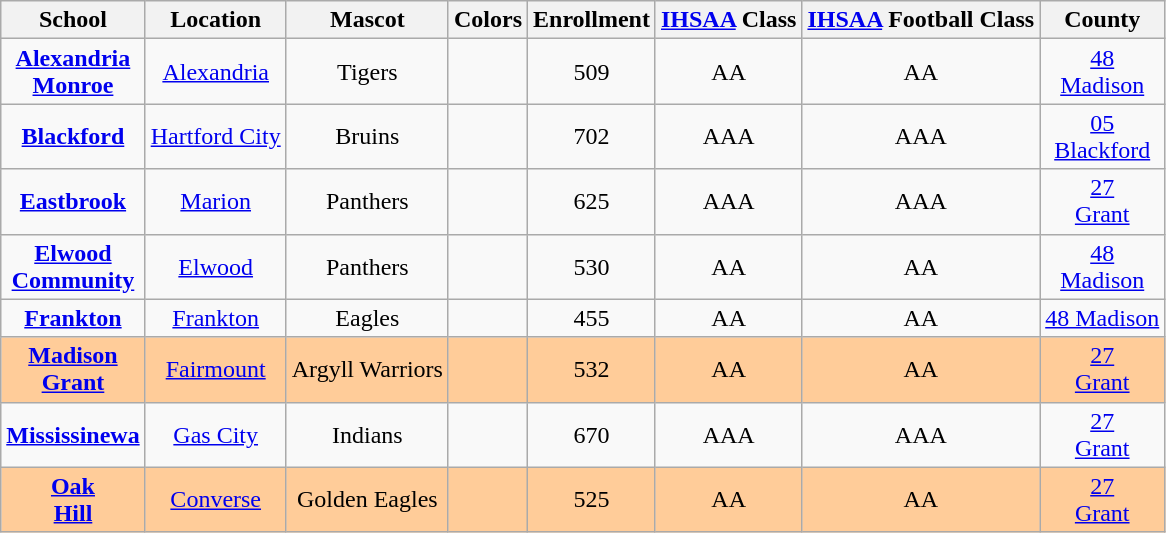<table class="wikitable" style="text-align:center;">
<tr>
<th>School</th>
<th>Location</th>
<th>Mascot</th>
<th>Colors</th>
<th>Enrollment</th>
<th><a href='#'>IHSAA</a> Class</th>
<th><a href='#'>IHSAA</a> Football Class</th>
<th>County</th>
</tr>
<tr>
<td><strong><a href='#'>Alexandria <br> Monroe</a></strong></td>
<td><a href='#'>Alexandria</a></td>
<td>Tigers</td>
<td>  </td>
<td>509</td>
<td>AA</td>
<td>AA</td>
<td><a href='#'>48 <br> Madison</a></td>
</tr>
<tr>
<td><strong><a href='#'>Blackford</a></strong></td>
<td><a href='#'>Hartford City</a></td>
<td>Bruins</td>
<td>  </td>
<td>702</td>
<td>AAA</td>
<td>AAA</td>
<td><a href='#'>05 <br>Blackford</a></td>
</tr>
<tr>
<td><strong><a href='#'>Eastbrook</a></strong></td>
<td><a href='#'>Marion</a></td>
<td>Panthers</td>
<td>  </td>
<td>625</td>
<td>AAA</td>
<td>AAA</td>
<td><a href='#'>27 <br> Grant</a></td>
</tr>
<tr>
<td><strong><a href='#'>Elwood <br> Community</a></strong></td>
<td><a href='#'>Elwood</a></td>
<td>Panthers</td>
<td>  </td>
<td>530</td>
<td>AA</td>
<td>AA</td>
<td><a href='#'>48 <br> Madison</a></td>
</tr>
<tr>
<td><strong><a href='#'>Frankton</a></strong></td>
<td><a href='#'>Frankton</a></td>
<td>Eagles</td>
<td> </td>
<td>455</td>
<td>AA</td>
<td>AA</td>
<td><a href='#'>48 Madison</a></td>
</tr>
<tr bgcolor=#FFCC99>
<td><strong><a href='#'>Madison <br> Grant</a></strong></td>
<td><a href='#'>Fairmount</a></td>
<td>Argyll Warriors</td>
<td>  </td>
<td>532</td>
<td>AA</td>
<td>AA</td>
<td><a href='#'>27 <br> Grant</a></td>
</tr>
<tr>
<td><strong><a href='#'>Mississinewa</a></strong></td>
<td><a href='#'>Gas City</a></td>
<td>Indians</td>
<td> </td>
<td>670</td>
<td>AAA</td>
<td>AAA</td>
<td><a href='#'>27 <br> Grant</a></td>
</tr>
<tr bgcolor=#FFCC99>
<td><strong><a href='#'>Oak <br> Hill</a></strong></td>
<td><a href='#'>Converse</a></td>
<td>Golden Eagles</td>
<td>  </td>
<td>525</td>
<td>AA</td>
<td>AA</td>
<td><a href='#'>27 <br> Grant</a></td>
</tr>
</table>
